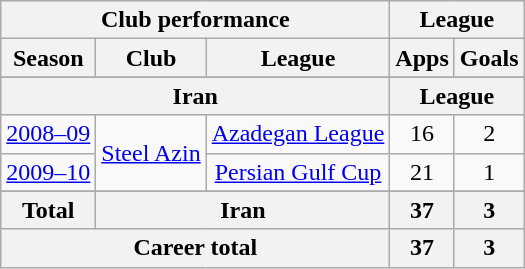<table class="wikitable" style="text-align:center">
<tr>
<th colspan=3>Club performance</th>
<th colspan=2>League</th>
</tr>
<tr>
<th>Season</th>
<th>Club</th>
<th>League</th>
<th>Apps</th>
<th>Goals</th>
</tr>
<tr>
</tr>
<tr>
<th colspan=3>Iran</th>
<th colspan=2>League</th>
</tr>
<tr>
<td><a href='#'>2008–09</a></td>
<td rowspan="2"><a href='#'>Steel Azin</a></td>
<td rowspan="1"><a href='#'>Azadegan League</a></td>
<td>16</td>
<td>2</td>
</tr>
<tr>
<td><a href='#'>2009–10</a></td>
<td rowspan="1"><a href='#'>Persian Gulf Cup</a></td>
<td>21</td>
<td>1</td>
</tr>
<tr>
</tr>
<tr>
<th rowspan=1>Total</th>
<th colspan=2>Iran</th>
<th>37</th>
<th>3</th>
</tr>
<tr>
<th colspan=3>Career total</th>
<th>37</th>
<th>3</th>
</tr>
</table>
